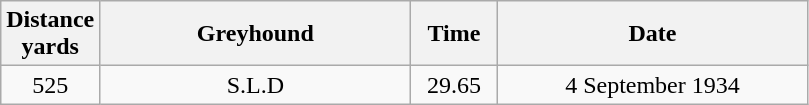<table class="wikitable" style="font-size: 100%">
<tr>
<th width=50>Distance <br>yards</th>
<th width=200>Greyhound</th>
<th width=50>Time</th>
<th width=200>Date</th>
</tr>
<tr align=center>
<td>525</td>
<td>S.L.D</td>
<td>29.65</td>
<td>4 September 1934</td>
</tr>
</table>
